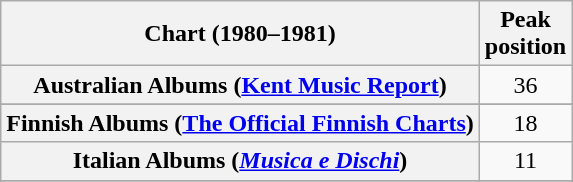<table class="wikitable sortable plainrowheaders">
<tr>
<th scope="col">Chart (1980–1981)</th>
<th scope="col">Peak<br>position</th>
</tr>
<tr>
<th scope="row">Australian Albums (<a href='#'>Kent Music Report</a>)</th>
<td align="center">36</td>
</tr>
<tr>
</tr>
<tr>
<th scope="row">Finnish Albums (<a href='#'>The Official Finnish Charts</a>)</th>
<td align="center">18</td>
</tr>
<tr>
<th scope="row">Italian Albums (<em><a href='#'>Musica e Dischi</a></em>)</th>
<td align="center">11</td>
</tr>
<tr>
</tr>
<tr>
</tr>
<tr>
</tr>
<tr>
</tr>
<tr>
</tr>
</table>
